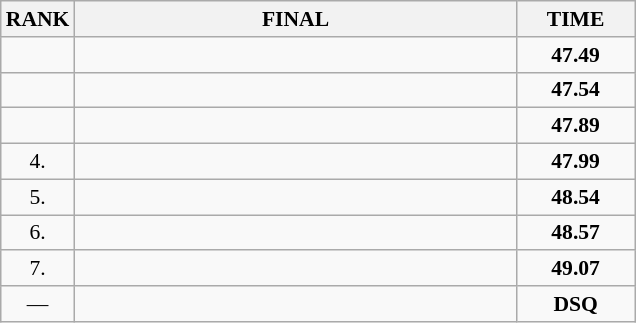<table class="wikitable" style="border-collapse: collapse; font-size: 90%;">
<tr>
<th>RANK</th>
<th style="width: 20em">FINAL</th>
<th style="width: 5em">TIME</th>
</tr>
<tr>
<td align="center"></td>
<td></td>
<td align="center"><strong>47.49</strong></td>
</tr>
<tr>
<td align="center"></td>
<td></td>
<td align="center"><strong>47.54</strong></td>
</tr>
<tr>
<td align="center"></td>
<td></td>
<td align="center"><strong>47.89</strong></td>
</tr>
<tr>
<td align="center">4.</td>
<td></td>
<td align="center"><strong>47.99</strong></td>
</tr>
<tr>
<td align="center">5.</td>
<td></td>
<td align="center"><strong>48.54</strong></td>
</tr>
<tr>
<td align="center">6.</td>
<td></td>
<td align="center"><strong>48.57</strong></td>
</tr>
<tr>
<td align="center">7.</td>
<td></td>
<td align="center"><strong>49.07</strong></td>
</tr>
<tr>
<td align="center">—</td>
<td></td>
<td align="center"><strong>DSQ</strong></td>
</tr>
</table>
